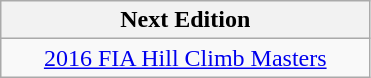<table class="wikitable floatright" width= 247 px>
<tr>
<th>Next Edition</th>
</tr>
<tr>
<td align="Center"><a href='#'>2016 FIA Hill Climb Masters</a></td>
</tr>
</table>
